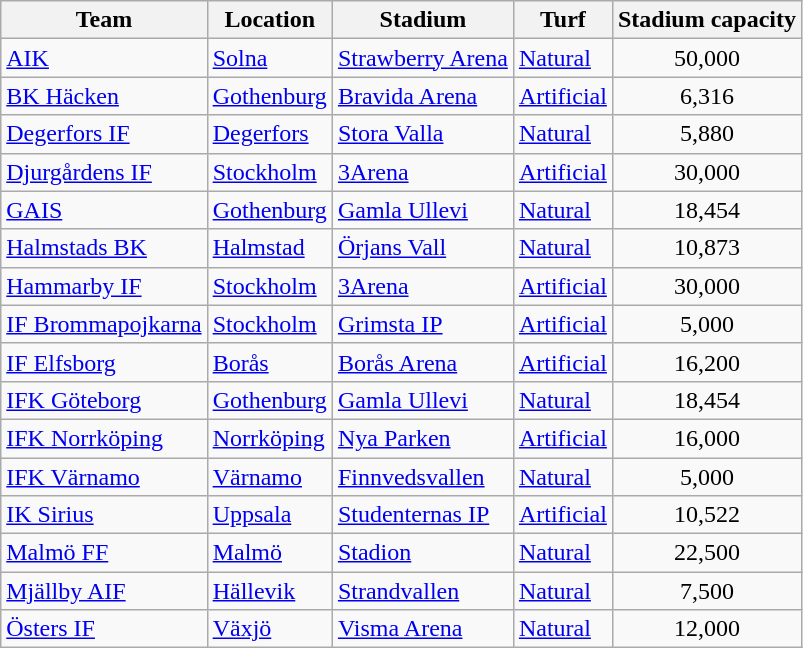<table class="wikitable sortable" style="text-align: left;">
<tr>
<th>Team</th>
<th>Location</th>
<th>Stadium</th>
<th>Turf</th>
<th>Stadium capacity</th>
</tr>
<tr>
<td><a href='#'>AIK</a></td>
<td><a href='#'>Solna</a></td>
<td><a href='#'>Strawberry Arena</a></td>
<td><a href='#'>Natural</a></td>
<td align="center">50,000</td>
</tr>
<tr>
<td><a href='#'>BK Häcken</a></td>
<td><a href='#'>Gothenburg</a></td>
<td><a href='#'>Bravida Arena</a></td>
<td><a href='#'>Artificial</a></td>
<td align="center">6,316</td>
</tr>
<tr>
<td><a href='#'>Degerfors IF</a></td>
<td><a href='#'>Degerfors</a></td>
<td><a href='#'>Stora Valla</a></td>
<td><a href='#'>Natural</a></td>
<td align="center">5,880</td>
</tr>
<tr>
<td><a href='#'>Djurgårdens IF</a></td>
<td><a href='#'>Stockholm</a></td>
<td><a href='#'>3Arena</a></td>
<td><a href='#'>Artificial</a></td>
<td align="center">30,000</td>
</tr>
<tr>
<td><a href='#'>GAIS</a></td>
<td><a href='#'>Gothenburg</a></td>
<td><a href='#'>Gamla Ullevi</a></td>
<td><a href='#'>Natural</a></td>
<td align="center">18,454</td>
</tr>
<tr>
<td><a href='#'>Halmstads BK</a></td>
<td><a href='#'>Halmstad</a></td>
<td><a href='#'>Örjans Vall</a></td>
<td><a href='#'>Natural</a></td>
<td align="center">10,873</td>
</tr>
<tr>
<td><a href='#'>Hammarby IF</a></td>
<td><a href='#'>Stockholm</a></td>
<td><a href='#'>3Arena</a></td>
<td><a href='#'>Artificial</a></td>
<td align="center">30,000</td>
</tr>
<tr>
<td><a href='#'>IF Brommapojkarna</a></td>
<td><a href='#'>Stockholm</a></td>
<td><a href='#'>Grimsta IP</a></td>
<td><a href='#'>Artificial</a></td>
<td align="center">5,000</td>
</tr>
<tr>
<td><a href='#'>IF Elfsborg</a></td>
<td><a href='#'>Borås</a></td>
<td><a href='#'>Borås Arena</a></td>
<td><a href='#'>Artificial</a></td>
<td align="center">16,200</td>
</tr>
<tr>
<td><a href='#'>IFK Göteborg</a></td>
<td><a href='#'>Gothenburg</a></td>
<td><a href='#'>Gamla Ullevi</a></td>
<td><a href='#'>Natural</a></td>
<td align="center">18,454</td>
</tr>
<tr>
<td><a href='#'>IFK Norrköping</a></td>
<td><a href='#'>Norrköping</a></td>
<td><a href='#'>Nya Parken</a></td>
<td><a href='#'>Artificial</a></td>
<td align="center">16,000</td>
</tr>
<tr>
<td><a href='#'>IFK Värnamo</a></td>
<td><a href='#'>Värnamo</a></td>
<td><a href='#'>Finnvedsvallen</a></td>
<td><a href='#'>Natural</a></td>
<td align="center">5,000</td>
</tr>
<tr>
<td><a href='#'>IK Sirius</a></td>
<td><a href='#'>Uppsala</a></td>
<td><a href='#'>Studenternas IP</a></td>
<td><a href='#'>Artificial</a></td>
<td align="center">10,522</td>
</tr>
<tr>
<td><a href='#'>Malmö FF</a></td>
<td><a href='#'>Malmö</a></td>
<td><a href='#'>Stadion</a></td>
<td><a href='#'>Natural</a></td>
<td align="center">22,500</td>
</tr>
<tr>
<td><a href='#'>Mjällby AIF</a></td>
<td><a href='#'>Hällevik</a></td>
<td><a href='#'>Strandvallen</a></td>
<td><a href='#'>Natural</a></td>
<td align="center">7,500</td>
</tr>
<tr>
<td><a href='#'>Östers IF</a></td>
<td><a href='#'>Växjö</a></td>
<td><a href='#'>Visma Arena</a></td>
<td><a href='#'>Natural</a></td>
<td align="center">12,000</td>
</tr>
</table>
